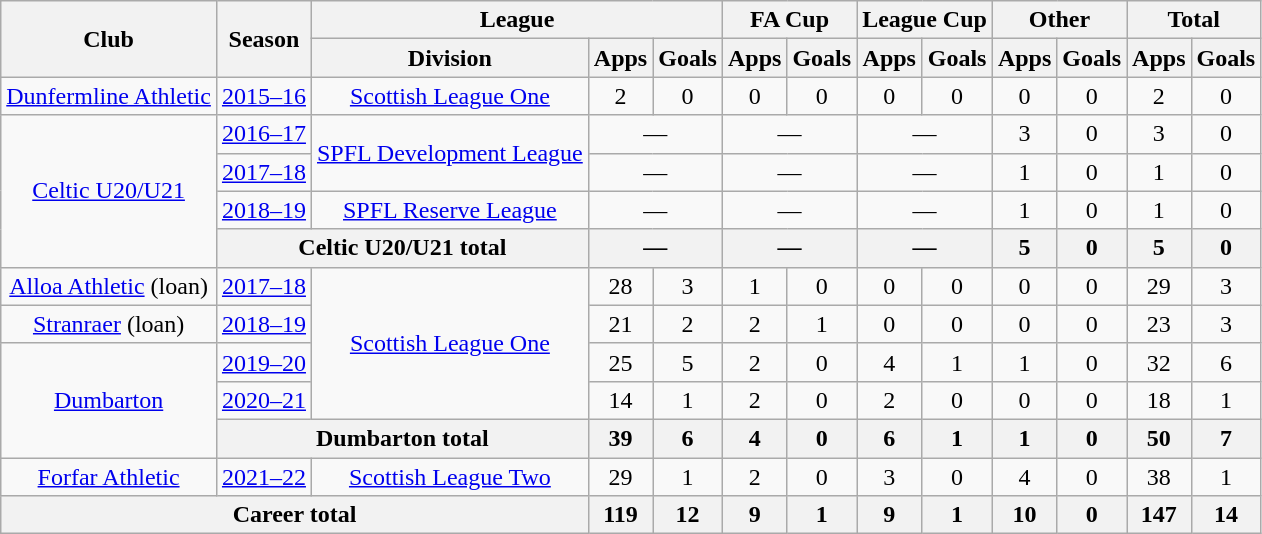<table class="wikitable" style="text-align:center">
<tr>
<th rowspan="2">Club</th>
<th rowspan="2">Season</th>
<th colspan="3">League</th>
<th colspan="2">FA Cup</th>
<th colspan="2">League Cup</th>
<th colspan="2">Other</th>
<th colspan="2">Total</th>
</tr>
<tr>
<th>Division</th>
<th>Apps</th>
<th>Goals</th>
<th>Apps</th>
<th>Goals</th>
<th>Apps</th>
<th>Goals</th>
<th>Apps</th>
<th>Goals</th>
<th>Apps</th>
<th>Goals</th>
</tr>
<tr>
<td><a href='#'>Dunfermline Athletic</a></td>
<td><a href='#'>2015–16</a></td>
<td><a href='#'>Scottish League One</a></td>
<td>2</td>
<td>0</td>
<td>0</td>
<td>0</td>
<td>0</td>
<td>0</td>
<td>0</td>
<td>0</td>
<td>2</td>
<td>0</td>
</tr>
<tr>
<td rowspan="4"><a href='#'>Celtic U20/U21</a></td>
<td><a href='#'>2016–17</a></td>
<td rowspan="2"><a href='#'>SPFL Development League</a></td>
<td colspan="2">—</td>
<td colspan="2">—</td>
<td colspan="2">—</td>
<td>3</td>
<td>0</td>
<td>3</td>
<td>0</td>
</tr>
<tr>
<td><a href='#'>2017–18</a></td>
<td colspan="2">—</td>
<td colspan="2">—</td>
<td colspan="2">—</td>
<td>1</td>
<td>0</td>
<td>1</td>
<td>0</td>
</tr>
<tr>
<td><a href='#'>2018–19</a></td>
<td><a href='#'>SPFL Reserve League</a></td>
<td colspan="2">—</td>
<td colspan="2">—</td>
<td colspan="2">—</td>
<td>1</td>
<td>0</td>
<td>1</td>
<td>0</td>
</tr>
<tr>
<th colspan="2">Celtic U20/U21 total</th>
<th colspan="2">—</th>
<th colspan="2">—</th>
<th colspan="2">—</th>
<th>5</th>
<th>0</th>
<th>5</th>
<th>0</th>
</tr>
<tr>
<td><a href='#'>Alloa Athletic</a> (loan)</td>
<td><a href='#'>2017–18</a></td>
<td rowspan="4"><a href='#'>Scottish League One</a></td>
<td>28</td>
<td>3</td>
<td>1</td>
<td>0</td>
<td>0</td>
<td>0</td>
<td>0</td>
<td>0</td>
<td>29</td>
<td>3</td>
</tr>
<tr>
<td><a href='#'>Stranraer</a> (loan)</td>
<td><a href='#'>2018–19</a></td>
<td>21</td>
<td>2</td>
<td>2</td>
<td>1</td>
<td>0</td>
<td>0</td>
<td>0</td>
<td>0</td>
<td>23</td>
<td>3</td>
</tr>
<tr>
<td rowspan="3"><a href='#'>Dumbarton</a></td>
<td><a href='#'>2019–20</a></td>
<td>25</td>
<td>5</td>
<td>2</td>
<td>0</td>
<td>4</td>
<td>1</td>
<td>1</td>
<td>0</td>
<td>32</td>
<td>6</td>
</tr>
<tr>
<td><a href='#'>2020–21</a></td>
<td>14</td>
<td>1</td>
<td>2</td>
<td>0</td>
<td>2</td>
<td>0</td>
<td>0</td>
<td>0</td>
<td>18</td>
<td>1</td>
</tr>
<tr>
<th colspan="2">Dumbarton total</th>
<th>39</th>
<th>6</th>
<th>4</th>
<th>0</th>
<th>6</th>
<th>1</th>
<th>1</th>
<th>0</th>
<th>50</th>
<th>7</th>
</tr>
<tr>
<td><a href='#'>Forfar Athletic</a></td>
<td><a href='#'>2021–22</a></td>
<td><a href='#'>Scottish League Two</a></td>
<td>29</td>
<td>1</td>
<td>2</td>
<td>0</td>
<td>3</td>
<td>0</td>
<td>4</td>
<td>0</td>
<td>38</td>
<td>1</td>
</tr>
<tr>
<th colspan="3">Career total</th>
<th>119</th>
<th>12</th>
<th>9</th>
<th>1</th>
<th>9</th>
<th>1</th>
<th>10</th>
<th>0</th>
<th>147</th>
<th>14</th>
</tr>
</table>
